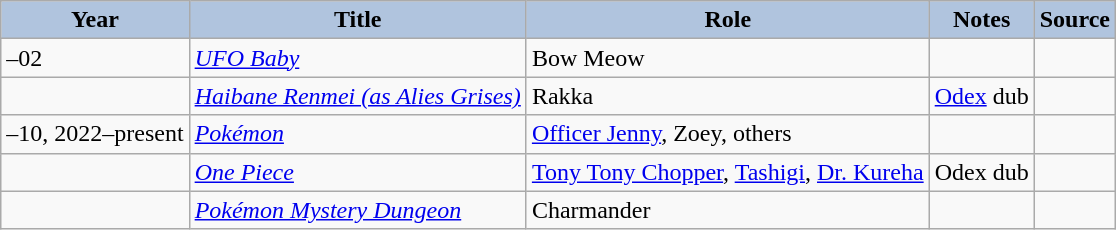<table class="wikitable sortable plainrowheaders">
<tr>
<th style="background:#b0c4de;">Year</th>
<th style="background:#b0c4de;">Title</th>
<th style="background:#b0c4de;">Role</th>
<th style="background:#b0c4de;" class="unsortable">Notes</th>
<th style="background:#b0c4de;" class="unsortable">Source</th>
</tr>
<tr>
<td>–02</td>
<td><em><a href='#'>UFO Baby</a></em></td>
<td>Bow Meow</td>
<td> </td>
<td></td>
</tr>
<tr>
<td></td>
<td><em><a href='#'>Haibane Renmei (as Alies Grises)</a></em></td>
<td>Rakka</td>
<td><a href='#'>Odex</a> dub</td>
<td></td>
</tr>
<tr>
<td>–10, 2022–present</td>
<td><em><a href='#'>Pokémon</a></em></td>
<td><a href='#'>Officer Jenny</a>, Zoey, others </td>
<td> </td>
<td></td>
</tr>
<tr>
<td></td>
<td><em><a href='#'>One Piece</a></em></td>
<td><a href='#'>Tony Tony Chopper</a>, <a href='#'>Tashigi</a>, <a href='#'>Dr. Kureha</a></td>
<td>Odex dub</td>
<td></td>
</tr>
<tr>
<td></td>
<td><em><a href='#'>Pokémon Mystery Dungeon</a></em></td>
<td>Charmander</td>
<td> </td>
<td></td>
</tr>
</table>
